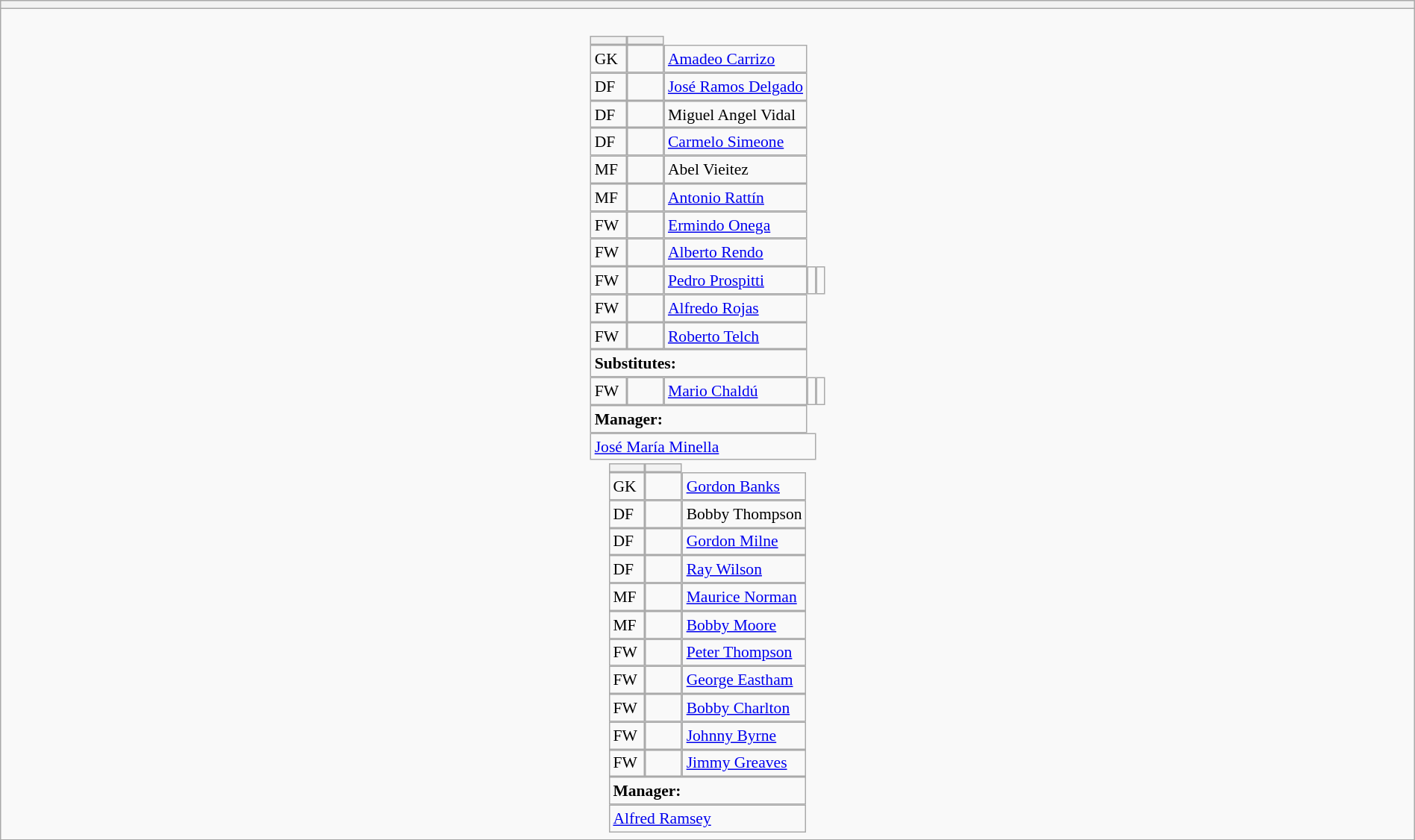<table style="width:100%" class="wikitable collapsible collapsed">
<tr>
<th></th>
</tr>
<tr>
<td><br>






<table style="font-size:90%; margin:0.2em auto;" cellspacing="0" cellpadding="0">
<tr>
<th width="25"></th>
<th width="25"></th>
</tr>
<tr>
<td>GK</td>
<td><strong> </strong></td>
<td><a href='#'>Amadeo Carrizo</a></td>
</tr>
<tr>
<td>DF</td>
<td><strong> </strong></td>
<td><a href='#'>José Ramos Delgado</a></td>
</tr>
<tr>
<td>DF</td>
<td><strong> </strong></td>
<td>Miguel Angel Vidal</td>
</tr>
<tr>
<td>DF</td>
<td><strong> </strong></td>
<td><a href='#'>Carmelo Simeone</a></td>
</tr>
<tr>
<td>MF</td>
<td><strong> </strong></td>
<td>Abel Vieitez</td>
</tr>
<tr>
<td>MF</td>
<td><strong> </strong></td>
<td><a href='#'>Antonio Rattín</a></td>
</tr>
<tr>
<td>FW</td>
<td><strong> </strong></td>
<td><a href='#'>Ermindo Onega</a></td>
</tr>
<tr>
<td>FW</td>
<td><strong> </strong></td>
<td><a href='#'>Alberto Rendo</a></td>
</tr>
<tr>
<td>FW</td>
<td><strong> </strong></td>
<td><a href='#'>Pedro Prospitti</a></td>
<td></td>
<td></td>
</tr>
<tr>
<td>FW</td>
<td><strong> </strong></td>
<td><a href='#'>Alfredo Rojas</a></td>
</tr>
<tr>
<td>FW</td>
<td><strong> </strong></td>
<td><a href='#'>Roberto Telch</a></td>
</tr>
<tr>
<td colspan=3><strong>Substitutes:</strong></td>
</tr>
<tr>
<td>FW</td>
<td><strong> </strong></td>
<td><a href='#'>Mario Chaldú</a></td>
<td></td>
<td></td>
</tr>
<tr>
<td colspan=3><strong>Manager:</strong></td>
</tr>
<tr>
<td colspan=4> <a href='#'>José María Minella</a></td>
</tr>
</table>
<table cellspacing="0" cellpadding="0" style="font-size:90%; margin:0.2em auto;">
<tr>
<th width="25"></th>
<th width="25"></th>
</tr>
<tr>
<td>GK</td>
<td><strong> </strong></td>
<td><a href='#'>Gordon Banks</a></td>
</tr>
<tr>
<td>DF</td>
<td><strong> </strong></td>
<td>Bobby Thompson</td>
</tr>
<tr>
<td>DF</td>
<td><strong> </strong></td>
<td><a href='#'>Gordon Milne</a></td>
</tr>
<tr>
<td>DF</td>
<td><strong> </strong></td>
<td><a href='#'>Ray Wilson</a></td>
</tr>
<tr>
<td>MF</td>
<td><strong> </strong></td>
<td><a href='#'>Maurice Norman</a></td>
</tr>
<tr>
<td>MF</td>
<td><strong> </strong></td>
<td><a href='#'>Bobby Moore</a></td>
</tr>
<tr>
<td>FW</td>
<td><strong> </strong></td>
<td><a href='#'>Peter Thompson</a></td>
</tr>
<tr>
<td>FW</td>
<td><strong> </strong></td>
<td><a href='#'>George Eastham</a></td>
</tr>
<tr>
<td>FW</td>
<td><strong> </strong></td>
<td><a href='#'>Bobby Charlton</a></td>
</tr>
<tr>
<td>FW</td>
<td><strong> </strong></td>
<td><a href='#'>Johnny Byrne</a></td>
</tr>
<tr>
<td>FW</td>
<td><strong> </strong></td>
<td><a href='#'>Jimmy Greaves</a></td>
</tr>
<tr>
<td colspan=3><strong>Manager:</strong></td>
</tr>
<tr>
<td colspan=4> <a href='#'>Alfred Ramsey</a></td>
</tr>
</table>
</td>
</tr>
</table>
